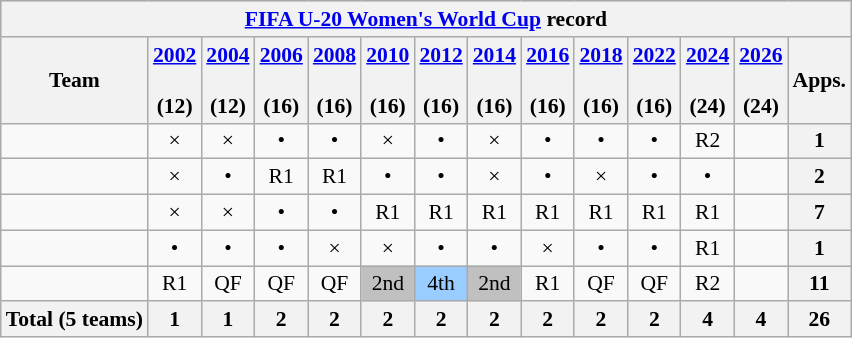<table class="wikitable" style="text-align:center; font-size:90%">
<tr style="background:#cccccc;" align=center>
<th colspan=14><a href='#'>FIFA U-20 Women's World Cup</a> record</th>
</tr>
<tr>
<th>Team</th>
<th><a href='#'>2002</a><br><br>(12)</th>
<th><a href='#'>2004</a><br><br>(12)</th>
<th><a href='#'>2006</a><br><br>(16)</th>
<th><a href='#'>2008</a><br><br>(16)</th>
<th><a href='#'>2010</a><br><br>(16)</th>
<th><a href='#'>2012</a><br><br>(16)</th>
<th><a href='#'>2014</a><br><br>(16)</th>
<th><a href='#'>2016</a><br><br>(16)</th>
<th><a href='#'>2018</a><br><br>(16)</th>
<th><a href='#'>2022</a><br><br>(16)</th>
<th><a href='#'>2024</a><br><br>(24)</th>
<th><a href='#'>2026</a><br><br>(24)</th>
<th>Apps.</th>
</tr>
<tr align=center>
<td align=left></td>
<td>×</td>
<td>×</td>
<td>•</td>
<td>•</td>
<td>×</td>
<td>•</td>
<td>×</td>
<td>•</td>
<td>•</td>
<td>•</td>
<td>R2</td>
<td></td>
<th>1</th>
</tr>
<tr align=center>
<td align=left></td>
<td>×</td>
<td>•</td>
<td>R1</td>
<td>R1</td>
<td>•</td>
<td>•</td>
<td>×</td>
<td>•</td>
<td>×</td>
<td>•</td>
<td>•</td>
<td></td>
<th>2</th>
</tr>
<tr align=center>
<td align=left></td>
<td>×</td>
<td>×</td>
<td>•</td>
<td>•</td>
<td>R1</td>
<td>R1</td>
<td>R1</td>
<td>R1</td>
<td>R1</td>
<td>R1</td>
<td>R1</td>
<td></td>
<th>7</th>
</tr>
<tr align=center>
<td align=left></td>
<td>•</td>
<td>•</td>
<td>•</td>
<td>×</td>
<td>×</td>
<td>•</td>
<td>•</td>
<td>×</td>
<td>•</td>
<td>•</td>
<td>R1</td>
<td></td>
<th>1</th>
</tr>
<tr align=center>
<td align=left></td>
<td>R1</td>
<td>QF</td>
<td>QF</td>
<td>QF</td>
<td bgcolor=silver>2nd</td>
<td bgcolor=#9acdff>4th</td>
<td bgcolor=silver>2nd</td>
<td>R1</td>
<td>QF</td>
<td>QF</td>
<td>R2</td>
<td></td>
<th>11</th>
</tr>
<tr align=center>
<th align=left>Total (5 teams)</th>
<th>1</th>
<th>1</th>
<th>2</th>
<th>2</th>
<th>2</th>
<th>2</th>
<th>2</th>
<th>2</th>
<th>2</th>
<th>2</th>
<th>4</th>
<th>4</th>
<th>26</th>
</tr>
</table>
